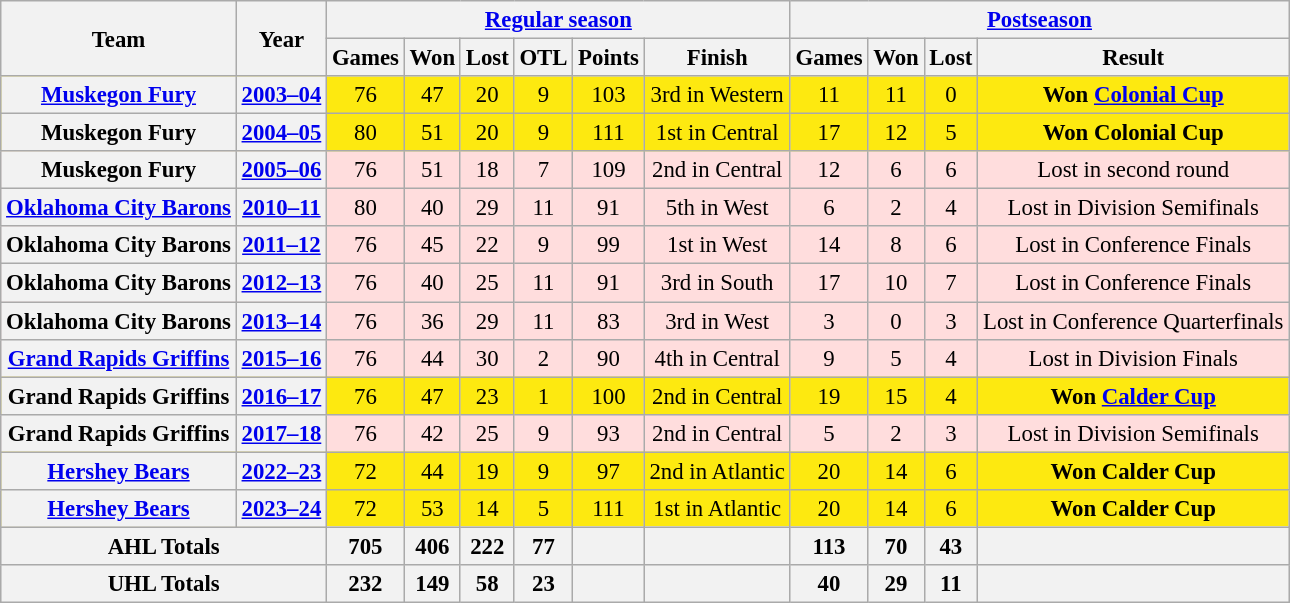<table class="wikitable" style="font-size: 95%; text-align:center;">
<tr>
<th rowspan="2">Team</th>
<th rowspan="2">Year</th>
<th colspan="6"><a href='#'>Regular season</a></th>
<th colspan="4"><a href='#'>Postseason</a></th>
</tr>
<tr>
<th>Games</th>
<th>Won</th>
<th>Lost</th>
<th>OTL</th>
<th>Points</th>
<th>Finish</th>
<th>Games</th>
<th>Won</th>
<th>Lost</th>
<th>Result</th>
</tr>
<tr bgcolor="#FDE910">
<th><a href='#'>Muskegon Fury</a></th>
<th><a href='#'>2003–04</a></th>
<td>76</td>
<td>47</td>
<td>20</td>
<td>9</td>
<td>103</td>
<td>3rd in Western</td>
<td>11</td>
<td>11</td>
<td>0</td>
<td><strong>Won <a href='#'>Colonial Cup</a></strong></td>
</tr>
<tr bgcolor="#FDE910">
<th>Muskegon Fury</th>
<th><a href='#'>2004–05</a></th>
<td>80</td>
<td>51</td>
<td>20</td>
<td>9</td>
<td>111</td>
<td>1st in Central</td>
<td>17</td>
<td>12</td>
<td>5</td>
<td><strong>Won Colonial Cup</strong></td>
</tr>
<tr bgcolor="#FDD">
<th>Muskegon Fury</th>
<th><a href='#'>2005–06</a></th>
<td>76</td>
<td>51</td>
<td>18</td>
<td>7</td>
<td>109</td>
<td>2nd in Central</td>
<td>12</td>
<td>6</td>
<td>6</td>
<td>Lost in second round</td>
</tr>
<tr bgcolor="#FDD">
<th><a href='#'>Oklahoma City Barons</a></th>
<th><a href='#'>2010–11</a></th>
<td>80</td>
<td>40</td>
<td>29</td>
<td>11</td>
<td>91</td>
<td>5th in West</td>
<td>6</td>
<td>2</td>
<td>4</td>
<td>Lost in Division Semifinals</td>
</tr>
<tr bgcolor="#FDD">
<th>Oklahoma City Barons</th>
<th><a href='#'>2011–12</a></th>
<td>76</td>
<td>45</td>
<td>22</td>
<td>9</td>
<td>99</td>
<td>1st in West</td>
<td>14</td>
<td>8</td>
<td>6</td>
<td>Lost in Conference Finals</td>
</tr>
<tr bgcolor="#FDD">
<th>Oklahoma City Barons</th>
<th><a href='#'>2012–13</a></th>
<td>76</td>
<td>40</td>
<td>25</td>
<td>11</td>
<td>91</td>
<td>3rd in South</td>
<td>17</td>
<td>10</td>
<td>7</td>
<td>Lost in Conference Finals</td>
</tr>
<tr bgcolor="#FDD">
<th>Oklahoma City Barons</th>
<th><a href='#'>2013–14</a></th>
<td>76</td>
<td>36</td>
<td>29</td>
<td>11</td>
<td>83</td>
<td>3rd in West</td>
<td>3</td>
<td>0</td>
<td>3</td>
<td>Lost in Conference Quarterfinals</td>
</tr>
<tr bgcolor="#FDD">
<th><a href='#'>Grand Rapids Griffins</a></th>
<th><a href='#'>2015–16</a></th>
<td>76</td>
<td>44</td>
<td>30</td>
<td>2</td>
<td>90</td>
<td>4th in Central</td>
<td>9</td>
<td>5</td>
<td>4</td>
<td>Lost in Division Finals</td>
</tr>
<tr bgcolor="#FDE910">
<th>Grand Rapids Griffins</th>
<th><a href='#'>2016–17</a></th>
<td>76</td>
<td>47</td>
<td>23</td>
<td>1</td>
<td>100</td>
<td>2nd in Central</td>
<td>19</td>
<td>15</td>
<td>4</td>
<td><strong>Won <a href='#'>Calder Cup</a></strong></td>
</tr>
<tr bgcolor="#FDD">
<th>Grand Rapids Griffins</th>
<th><a href='#'>2017–18</a></th>
<td>76</td>
<td>42</td>
<td>25</td>
<td>9</td>
<td>93</td>
<td>2nd in Central</td>
<td>5</td>
<td>2</td>
<td>3</td>
<td>Lost in Division Semifinals</td>
</tr>
<tr bgcolor="#FDE910">
<th><a href='#'>Hershey Bears</a></th>
<th><a href='#'>2022–23</a></th>
<td>72</td>
<td>44</td>
<td>19</td>
<td>9</td>
<td>97</td>
<td>2nd in Atlantic</td>
<td>20</td>
<td>14</td>
<td>6</td>
<td><strong>Won Calder Cup</strong></td>
</tr>
<tr bgcolor="#FDE910">
<th><a href='#'>Hershey Bears</a></th>
<th><a href='#'>2023–24</a></th>
<td>72</td>
<td>53</td>
<td>14</td>
<td>5</td>
<td>111</td>
<td>1st in Atlantic</td>
<td>20</td>
<td>14</td>
<td>6</td>
<td><strong>Won Calder Cup</strong></td>
</tr>
<tr bgcolor="#e0e0e0">
<th colspan="2">AHL Totals</th>
<th>705</th>
<th>406</th>
<th>222</th>
<th>77</th>
<th></th>
<th></th>
<th>113</th>
<th>70</th>
<th>43</th>
<th></th>
</tr>
<tr bgcolor="#e0e0e0">
<th colspan="2">UHL Totals</th>
<th>232</th>
<th>149</th>
<th>58</th>
<th>23</th>
<th></th>
<th></th>
<th>40</th>
<th>29</th>
<th>11</th>
<th></th>
</tr>
</table>
